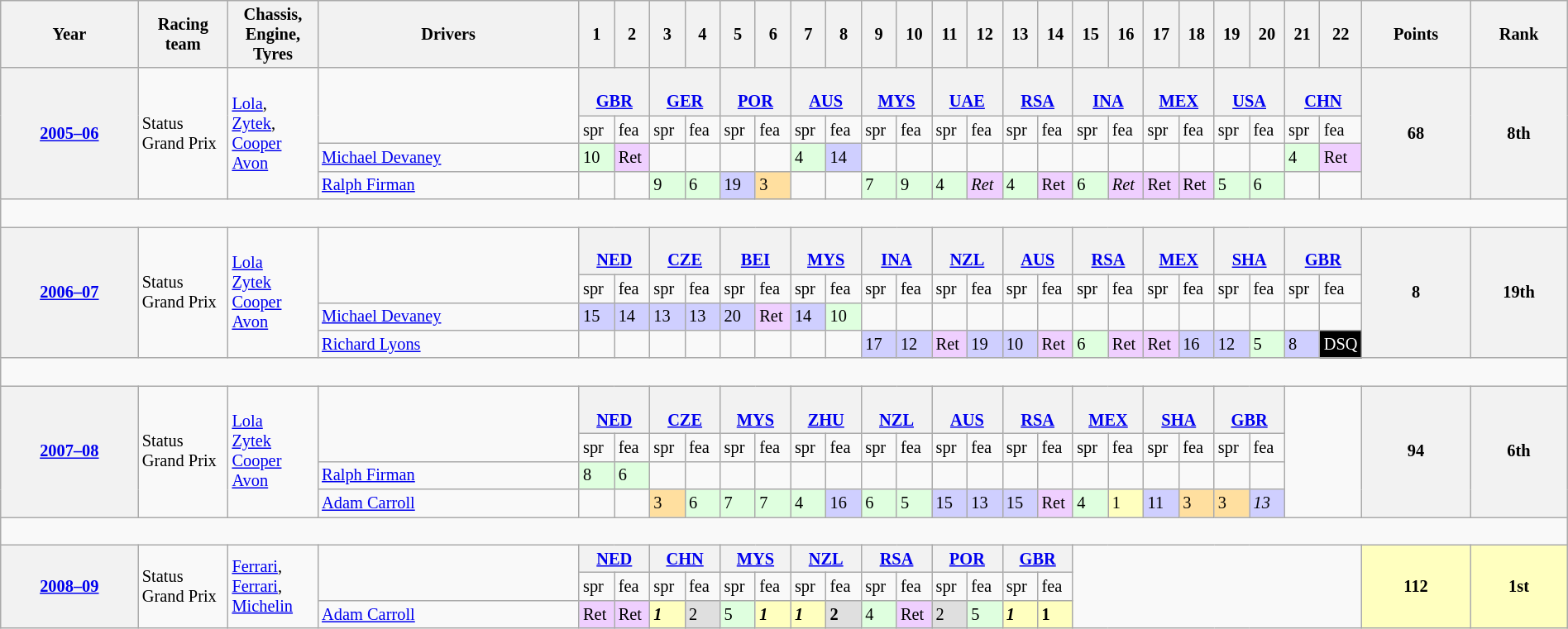<table class="wikitable" style="font-size: 85%" width="100%">
<tr>
<th>Year</th>
<th width=66px>Racing<br>team</th>
<th width=66px>Chassis,<br>Engine,<br>Tyres</th>
<th>Drivers</th>
<th width=22px>1</th>
<th width=22px>2</th>
<th width=22px>3</th>
<th width=22px>4</th>
<th width=22px>5</th>
<th width=22px>6</th>
<th width=22px>7</th>
<th width=22px>8</th>
<th width=22px>9</th>
<th width=22px>10</th>
<th width=22px>11</th>
<th width=22px>12</th>
<th width=22px>13</th>
<th width=22px>14</th>
<th width=22px>15</th>
<th width=22px>16</th>
<th width=22px>17</th>
<th width=22px>18</th>
<th width=22px>19</th>
<th width=22px>20</th>
<th width=22px>21</th>
<th width=22px>22</th>
<th>Points</th>
<th>Rank<br></th>
</tr>
<tr>
<th rowspan=4><a href='#'>2005–06</a></th>
<td rowspan=4>Status Grand Prix</td>
<td rowspan=4><a href='#'>Lola</a>,<br><a href='#'>Zytek</a>,<br><a href='#'>Cooper Avon</a></td>
<td rowspan=2></td>
<th colspan=2><br><a href='#'>GBR</a></th>
<th colspan=2><br><a href='#'>GER</a></th>
<th colspan=2><br><a href='#'>POR</a></th>
<th colspan=2><br><a href='#'>AUS</a></th>
<th colspan=2><br><a href='#'>MYS</a></th>
<th colspan=2><br><a href='#'>UAE</a></th>
<th colspan=2><br><a href='#'>RSA</a></th>
<th colspan=2><br><a href='#'>INA</a></th>
<th colspan=2><br><a href='#'>MEX</a></th>
<th colspan=2><br><a href='#'>USA</a></th>
<th colspan=2><br><a href='#'>CHN</a></th>
<th rowspan=4>68</th>
<th rowspan=4>8th</th>
</tr>
<tr>
<td>spr</td>
<td>fea</td>
<td>spr</td>
<td>fea</td>
<td>spr</td>
<td>fea</td>
<td>spr</td>
<td>fea</td>
<td>spr</td>
<td>fea</td>
<td>spr</td>
<td>fea</td>
<td>spr</td>
<td>fea</td>
<td>spr</td>
<td>fea</td>
<td>spr</td>
<td>fea</td>
<td>spr</td>
<td>fea</td>
<td>spr</td>
<td>fea</td>
</tr>
<tr>
<td><a href='#'>Michael Devaney</a></td>
<td style="background:#DFFFDF;">10</td>
<td style="background:#EFCFFF;">Ret</td>
<td></td>
<td></td>
<td></td>
<td></td>
<td style="background:#DFFFDF;">4</td>
<td style="background:#CFCFFF;">14</td>
<td></td>
<td></td>
<td></td>
<td></td>
<td></td>
<td></td>
<td></td>
<td></td>
<td></td>
<td></td>
<td></td>
<td></td>
<td style="background:#DFFFDF;">4</td>
<td style="background:#EFCFFF;">Ret</td>
</tr>
<tr>
<td><a href='#'>Ralph Firman</a></td>
<td></td>
<td></td>
<td style="background:#DFFFDF;">9</td>
<td style="background:#DFFFDF;">6</td>
<td style="background:#CFCFFF;">19</td>
<td style="background:#FFDF9F;">3</td>
<td></td>
<td></td>
<td style="background:#DFFFDF;">7</td>
<td style="background:#DFFFDF;">9</td>
<td style="background:#DFFFDF;">4</td>
<td style="background:#EFCFFF;"><em>Ret</em></td>
<td style="background:#DFFFDF;">4</td>
<td style="background:#EFCFFF;">Ret</td>
<td style="background:#DFFFDF;">6</td>
<td style="background:#EFCFFF;"><em>Ret</em></td>
<td style="background:#EFCFFF;">Ret</td>
<td style="background:#EFCFFF;">Ret</td>
<td style="background:#DFFFDF;">5</td>
<td style="background:#DFFFDF;">6</td>
<td></td>
<td></td>
</tr>
<tr>
<td colspan=28><br></td>
</tr>
<tr>
<th rowspan=4><a href='#'>2006–07</a></th>
<td rowspan=4>Status Grand Prix</td>
<td rowspan=4><a href='#'>Lola</a><br><a href='#'>Zytek</a><br><a href='#'>Cooper Avon</a></td>
<td rowspan=2></td>
<th colspan=2><br><a href='#'>NED</a></th>
<th colspan=2><br><a href='#'>CZE</a></th>
<th colspan=2><br><a href='#'>BEI</a></th>
<th colspan=2><br><a href='#'>MYS</a></th>
<th colspan=2><br><a href='#'>INA</a></th>
<th colspan=2><br><a href='#'>NZL</a></th>
<th colspan=2><br><a href='#'>AUS</a></th>
<th colspan=2><br><a href='#'>RSA</a></th>
<th colspan=2><br><a href='#'>MEX</a></th>
<th colspan=2><br><a href='#'>SHA</a></th>
<th colspan=2><br><a href='#'>GBR</a></th>
<th rowspan=4>8</th>
<th rowspan=4>19th</th>
</tr>
<tr>
<td>spr</td>
<td>fea</td>
<td>spr</td>
<td>fea</td>
<td>spr</td>
<td>fea</td>
<td>spr</td>
<td>fea</td>
<td>spr</td>
<td>fea</td>
<td>spr</td>
<td>fea</td>
<td>spr</td>
<td>fea</td>
<td>spr</td>
<td>fea</td>
<td>spr</td>
<td>fea</td>
<td>spr</td>
<td>fea</td>
<td>spr</td>
<td>fea</td>
</tr>
<tr>
<td><a href='#'>Michael Devaney</a></td>
<td style="background:#CFCFFF;">15</td>
<td style="background:#CFCFFF;">14</td>
<td style="background:#CFCFFF;">13</td>
<td style="background:#CFCFFF;">13</td>
<td style="background:#CFCFFF;">20</td>
<td style="background:#EFCFFF;">Ret</td>
<td style="background:#CFCFFF;">14</td>
<td style="background:#DFFFDF;">10</td>
<td></td>
<td></td>
<td></td>
<td></td>
<td></td>
<td></td>
<td></td>
<td></td>
<td></td>
<td></td>
<td></td>
<td></td>
<td></td>
<td></td>
</tr>
<tr>
<td><a href='#'>Richard Lyons</a></td>
<td></td>
<td></td>
<td></td>
<td></td>
<td></td>
<td></td>
<td></td>
<td></td>
<td style="background:#CFCFFF;">17</td>
<td style="background:#CFCFFF;">12</td>
<td style="background:#EFCFFF;">Ret</td>
<td style="background:#CFCFFF;">19</td>
<td style="background:#CFCFFF;">10</td>
<td style="background:#EFCFFF;">Ret</td>
<td style="background:#DFFFDF;">6</td>
<td style="background:#EFCFFF;">Ret</td>
<td style="background:#EFCFFF;">Ret</td>
<td style="background:#CFCFFF;">16</td>
<td style="background:#CFCFFF;">12</td>
<td style="background:#DFFFDF;">5</td>
<td style="background:#CFCFFF;">8</td>
<td style="background:#000000; color:white">DSQ</td>
</tr>
<tr>
<td colspan=28><br></td>
</tr>
<tr>
<th rowspan=4><a href='#'>2007–08</a></th>
<td rowspan=4>Status Grand Prix</td>
<td rowspan=4><a href='#'>Lola</a><br><a href='#'>Zytek</a><br><a href='#'>Cooper Avon</a></td>
<td rowspan=2></td>
<th colspan=2><br><a href='#'>NED</a></th>
<th colspan=2><br><a href='#'>CZE</a></th>
<th colspan=2><br><a href='#'>MYS</a></th>
<th colspan=2><br><a href='#'>ZHU</a></th>
<th colspan=2><br><a href='#'>NZL</a></th>
<th colspan=2><br><a href='#'>AUS</a></th>
<th colspan=2><br><a href='#'>RSA</a></th>
<th colspan=2><br><a href='#'>MEX</a></th>
<th colspan=2><br><a href='#'>SHA</a></th>
<th colspan=2><br><a href='#'>GBR</a></th>
<td colspan=2 rowspan=4></td>
<th rowspan=4>94</th>
<th rowspan=4>6th</th>
</tr>
<tr>
<td>spr</td>
<td>fea</td>
<td>spr</td>
<td>fea</td>
<td>spr</td>
<td>fea</td>
<td>spr</td>
<td>fea</td>
<td>spr</td>
<td>fea</td>
<td>spr</td>
<td>fea</td>
<td>spr</td>
<td>fea</td>
<td>spr</td>
<td>fea</td>
<td>spr</td>
<td>fea</td>
<td>spr</td>
<td>fea</td>
</tr>
<tr>
<td><a href='#'>Ralph Firman</a></td>
<td style="background:#DFFFDF;">8</td>
<td style="background:#DFFFDF;">6</td>
<td></td>
<td></td>
<td></td>
<td></td>
<td></td>
<td></td>
<td></td>
<td></td>
<td></td>
<td></td>
<td></td>
<td></td>
<td></td>
<td></td>
<td></td>
<td></td>
<td></td>
<td></td>
</tr>
<tr>
<td><a href='#'>Adam Carroll</a></td>
<td></td>
<td></td>
<td style="background:#FFDF9F;">3</td>
<td style="background:#DFFFDF;">6</td>
<td style="background:#DFFFDF;">7</td>
<td style="background:#DFFFDF;">7</td>
<td style="background:#DFFFDF;">4</td>
<td style="background:#CFCFFF;">16</td>
<td style="background:#DFFFDF;">6</td>
<td style="background:#DFFFDF;">5</td>
<td style="background:#CFCFFF;">15</td>
<td style="background:#CFCFFF;">13</td>
<td style="background:#CFCFFF;">15</td>
<td style="background:#EFCFFF;">Ret</td>
<td style="background:#DFFFDF;">4</td>
<td style="background:#FFFFBF;">1</td>
<td style="background:#CFCFFF;">11</td>
<td style="background:#FFDF9F;">3</td>
<td style="background:#FFDF9F;">3</td>
<td style="background:#CFCFFF;"><em>13</em></td>
</tr>
<tr>
<td colspan=28><br></td>
</tr>
<tr>
<th rowspan=3><a href='#'>2008–09</a></th>
<td rowspan=3>Status Grand Prix</td>
<td rowspan=3><a href='#'>Ferrari</a>,<br><a href='#'>Ferrari</a>,<br><a href='#'>Michelin</a></td>
<td rowspan=2></td>
<th colspan=2><a href='#'>NED</a></th>
<th colspan=2><a href='#'>CHN</a></th>
<th colspan=2><a href='#'>MYS</a></th>
<th colspan=2><a href='#'>NZL</a></th>
<th colspan=2><a href='#'>RSA</a></th>
<th colspan=2><a href='#'>POR</a></th>
<th colspan=2><a href='#'>GBR</a></th>
<td colspan=8 rowspan=3></td>
<th rowspan=3 style="background: #FFFFBF;">112</th>
<th rowspan=3 style="background: #FFFFBF;">1st</th>
</tr>
<tr>
<td>spr</td>
<td>fea</td>
<td>spr</td>
<td>fea</td>
<td>spr</td>
<td>fea</td>
<td>spr</td>
<td>fea</td>
<td>spr</td>
<td>fea</td>
<td>spr</td>
<td>fea</td>
<td>spr</td>
<td>fea</td>
</tr>
<tr>
<td><a href='#'>Adam Carroll</a></td>
<td style="background:#EFCFFF;">Ret</td>
<td style="background:#EFCFFF;">Ret</td>
<td style="background:#FFFFBF;"><strong><em>1</em></strong></td>
<td style="background:#DFDFDF;">2</td>
<td style="background:#DFFFDF;">5</td>
<td style="background:#FFFFBF;"><strong><em>1</em></strong></td>
<td style="background:#FFFFBF;"><strong><em>1</em></strong></td>
<td style="background:#DFDFDF;"><strong>2</strong></td>
<td style="background:#DFFFDF;">4</td>
<td style="background:#EFCFFF;">Ret</td>
<td style="background:#DFDFDF;">2</td>
<td style="background:#DFFFDF;">5</td>
<td style="background:#FFFFBF;"><strong><em>1</em></strong></td>
<td style="background:#FFFFBF;"><strong>1</strong></td>
</tr>
</table>
